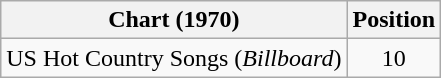<table class="wikitable">
<tr>
<th>Chart (1970)</th>
<th>Position</th>
</tr>
<tr>
<td>US Hot Country Songs (<em>Billboard</em>)</td>
<td align="center">10</td>
</tr>
</table>
